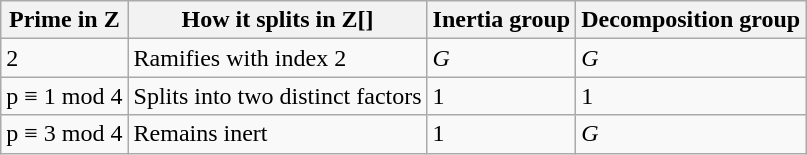<table class="wikitable">
<tr>
<th>Prime in <strong>Z</strong></th>
<th>How it splits in <strong>Z</strong>[]</th>
<th>Inertia group</th>
<th>Decomposition group</th>
</tr>
<tr>
<td>2</td>
<td>Ramifies with index 2</td>
<td><em>G</em></td>
<td><em>G</em></td>
</tr>
<tr>
<td>p ≡ 1 mod 4</td>
<td>Splits into two distinct factors</td>
<td>1</td>
<td>1</td>
</tr>
<tr>
<td>p ≡ 3 mod 4</td>
<td>Remains inert</td>
<td>1</td>
<td><em>G</em></td>
</tr>
</table>
